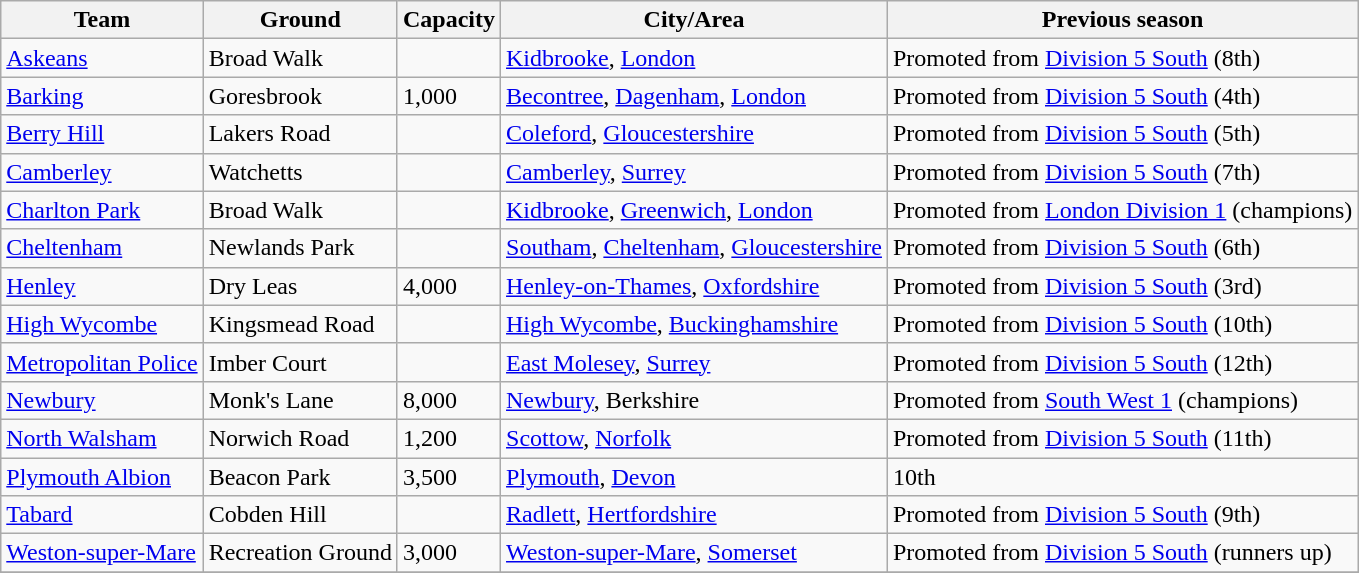<table class="wikitable sortable">
<tr>
<th>Team</th>
<th>Ground</th>
<th>Capacity</th>
<th>City/Area</th>
<th>Previous season</th>
</tr>
<tr>
<td><a href='#'>Askeans</a></td>
<td>Broad Walk</td>
<td></td>
<td><a href='#'>Kidbrooke</a>, <a href='#'>London</a></td>
<td>Promoted from <a href='#'>Division 5 South</a> (8th)</td>
</tr>
<tr>
<td><a href='#'>Barking</a></td>
<td>Goresbrook</td>
<td>1,000</td>
<td><a href='#'>Becontree</a>, <a href='#'>Dagenham</a>, <a href='#'>London</a></td>
<td>Promoted from <a href='#'>Division 5 South</a> (4th)</td>
</tr>
<tr>
<td><a href='#'>Berry Hill</a></td>
<td>Lakers Road</td>
<td></td>
<td><a href='#'>Coleford</a>, <a href='#'>Gloucestershire</a></td>
<td>Promoted from <a href='#'>Division 5 South</a> (5th)</td>
</tr>
<tr>
<td><a href='#'>Camberley</a></td>
<td>Watchetts</td>
<td></td>
<td><a href='#'>Camberley</a>, <a href='#'>Surrey</a></td>
<td>Promoted from <a href='#'>Division 5 South</a> (7th)</td>
</tr>
<tr>
<td><a href='#'>Charlton Park</a></td>
<td>Broad Walk</td>
<td></td>
<td><a href='#'>Kidbrooke</a>, <a href='#'>Greenwich</a>, <a href='#'>London</a></td>
<td>Promoted from <a href='#'>London Division 1</a> (champions)</td>
</tr>
<tr>
<td><a href='#'>Cheltenham</a></td>
<td>Newlands Park</td>
<td></td>
<td><a href='#'>Southam</a>, <a href='#'>Cheltenham</a>, <a href='#'>Gloucestershire</a></td>
<td>Promoted from <a href='#'>Division 5 South</a> (6th)</td>
</tr>
<tr>
<td><a href='#'>Henley</a></td>
<td>Dry Leas</td>
<td>4,000</td>
<td><a href='#'>Henley-on-Thames</a>, <a href='#'>Oxfordshire</a></td>
<td>Promoted from <a href='#'>Division 5 South</a> (3rd)</td>
</tr>
<tr>
<td><a href='#'>High Wycombe</a></td>
<td>Kingsmead Road</td>
<td></td>
<td><a href='#'>High Wycombe</a>, <a href='#'>Buckinghamshire</a></td>
<td>Promoted from <a href='#'>Division 5 South</a> (10th)</td>
</tr>
<tr>
<td><a href='#'>Metropolitan Police</a></td>
<td>Imber Court</td>
<td></td>
<td><a href='#'>East Molesey</a>, <a href='#'>Surrey</a></td>
<td>Promoted from <a href='#'>Division 5 South</a> (12th)</td>
</tr>
<tr>
<td><a href='#'>Newbury</a></td>
<td>Monk's Lane</td>
<td>8,000</td>
<td><a href='#'>Newbury</a>, Berkshire</td>
<td>Promoted from <a href='#'>South West 1</a> (champions)</td>
</tr>
<tr>
<td><a href='#'>North Walsham</a></td>
<td>Norwich Road</td>
<td>1,200</td>
<td><a href='#'>Scottow</a>, <a href='#'>Norfolk</a></td>
<td>Promoted from <a href='#'>Division 5 South</a> (11th)</td>
</tr>
<tr>
<td><a href='#'>Plymouth Albion</a></td>
<td>Beacon Park</td>
<td>3,500</td>
<td><a href='#'>Plymouth</a>, <a href='#'>Devon</a></td>
<td>10th</td>
</tr>
<tr>
<td><a href='#'>Tabard</a></td>
<td>Cobden Hill</td>
<td></td>
<td><a href='#'>Radlett</a>, <a href='#'>Hertfordshire</a></td>
<td>Promoted from <a href='#'>Division 5 South</a> (9th)</td>
</tr>
<tr>
<td><a href='#'>Weston-super-Mare</a></td>
<td>Recreation Ground</td>
<td>3,000</td>
<td><a href='#'>Weston-super-Mare</a>, <a href='#'>Somerset</a></td>
<td>Promoted from <a href='#'>Division 5 South</a> (runners up)</td>
</tr>
<tr>
</tr>
</table>
